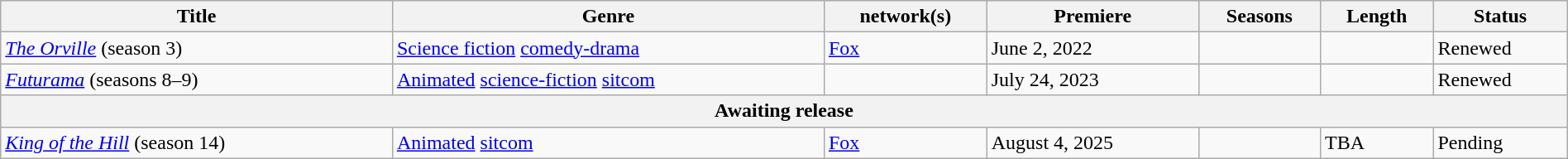<table class="wikitable sortable" style="width:100%;">
<tr>
<th scope="col" style="width:25%;">Title</th>
<th>Genre</th>
<th> network(s)</th>
<th>Premiere</th>
<th>Seasons</th>
<th>Length</th>
<th>Status</th>
</tr>
<tr>
<td><em><a href='#'>The Orville</a></em> (season 3)</td>
<td><a href='#'>Science fiction</a> <a href='#'>comedy-drama</a></td>
<td><a href='#'>Fox</a></td>
<td>June 2, 2022</td>
<td></td>
<td></td>
<td>Renewed</td>
</tr>
<tr>
<td><em><a href='#'>Futurama</a></em> (seasons 8–9)</td>
<td><a href='#'>Animated</a> <a href='#'>science-fiction</a> <a href='#'>sitcom</a></td>
<td></td>
<td>July 24, 2023</td>
<td></td>
<td></td>
<td>Renewed</td>
</tr>
<tr>
<th colspan="7" data-sort-value="zzz">Awaiting release</th>
</tr>
<tr>
<td><em><a href='#'>King of the Hill</a></em> (season 14)</td>
<td><a href='#'>Animated</a> <a href='#'>sitcom</a></td>
<td><a href='#'>Fox</a></td>
<td>August 4, 2025</td>
<td></td>
<td>TBA</td>
<td>Pending</td>
</tr>
</table>
